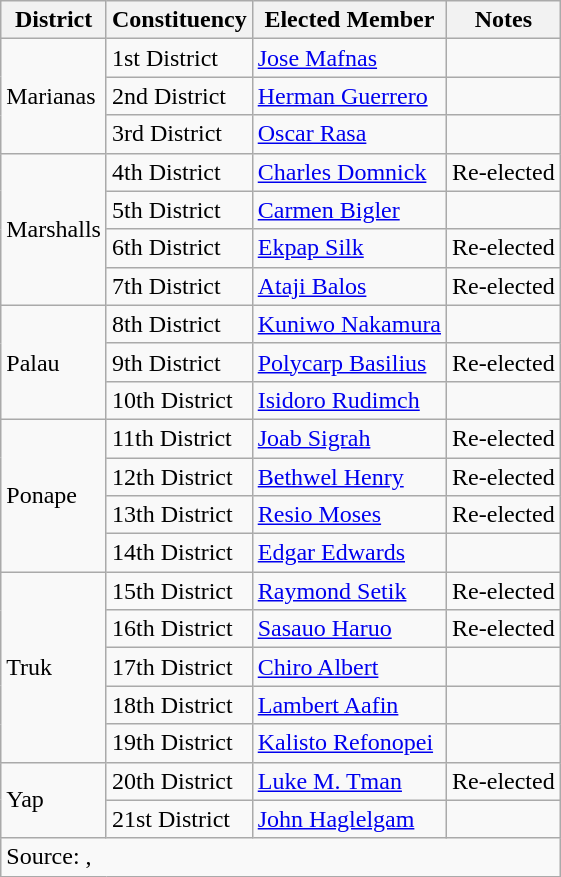<table class=wikitable>
<tr>
<th>District</th>
<th>Constituency</th>
<th>Elected Member</th>
<th>Notes</th>
</tr>
<tr>
<td rowspan=3>Marianas</td>
<td>1st District</td>
<td><a href='#'>Jose Mafnas</a></td>
<td></td>
</tr>
<tr>
<td>2nd District</td>
<td><a href='#'>Herman Guerrero</a></td>
<td></td>
</tr>
<tr>
<td>3rd District</td>
<td><a href='#'>Oscar Rasa</a></td>
<td></td>
</tr>
<tr>
<td rowspan=4>Marshalls</td>
<td>4th District</td>
<td><a href='#'>Charles Domnick</a></td>
<td>Re-elected</td>
</tr>
<tr>
<td>5th District</td>
<td><a href='#'>Carmen Bigler</a></td>
<td></td>
</tr>
<tr>
<td>6th District</td>
<td><a href='#'>Ekpap Silk</a></td>
<td>Re-elected</td>
</tr>
<tr>
<td>7th District</td>
<td><a href='#'>Ataji Balos</a></td>
<td>Re-elected</td>
</tr>
<tr>
<td rowspan=3>Palau</td>
<td>8th District</td>
<td><a href='#'>Kuniwo Nakamura</a></td>
<td></td>
</tr>
<tr>
<td>9th District</td>
<td><a href='#'>Polycarp Basilius</a></td>
<td>Re-elected</td>
</tr>
<tr>
<td>10th District</td>
<td><a href='#'>Isidoro Rudimch</a></td>
<td></td>
</tr>
<tr>
<td rowspan=4>Ponape</td>
<td>11th District</td>
<td><a href='#'>Joab Sigrah</a></td>
<td>Re-elected</td>
</tr>
<tr>
<td>12th District</td>
<td><a href='#'>Bethwel Henry</a></td>
<td>Re-elected</td>
</tr>
<tr>
<td>13th District</td>
<td><a href='#'>Resio Moses</a></td>
<td>Re-elected</td>
</tr>
<tr>
<td>14th District</td>
<td><a href='#'>Edgar Edwards</a></td>
<td></td>
</tr>
<tr>
<td rowspan=5>Truk</td>
<td>15th District</td>
<td><a href='#'>Raymond Setik</a></td>
<td>Re-elected</td>
</tr>
<tr>
<td>16th District</td>
<td><a href='#'>Sasauo Haruo</a></td>
<td>Re-elected</td>
</tr>
<tr>
<td>17th District</td>
<td><a href='#'>Chiro Albert</a></td>
<td></td>
</tr>
<tr>
<td>18th District</td>
<td><a href='#'>Lambert Aafin</a></td>
<td></td>
</tr>
<tr>
<td>19th District</td>
<td><a href='#'>Kalisto Refonopei</a></td>
<td></td>
</tr>
<tr>
<td rowspan=2>Yap</td>
<td>20th District</td>
<td><a href='#'>Luke M. Tman</a></td>
<td>Re-elected</td>
</tr>
<tr>
<td>21st District</td>
<td><a href='#'>John Haglelgam</a></td>
<td></td>
</tr>
<tr>
<td colspan=4>Source: , </td>
</tr>
</table>
